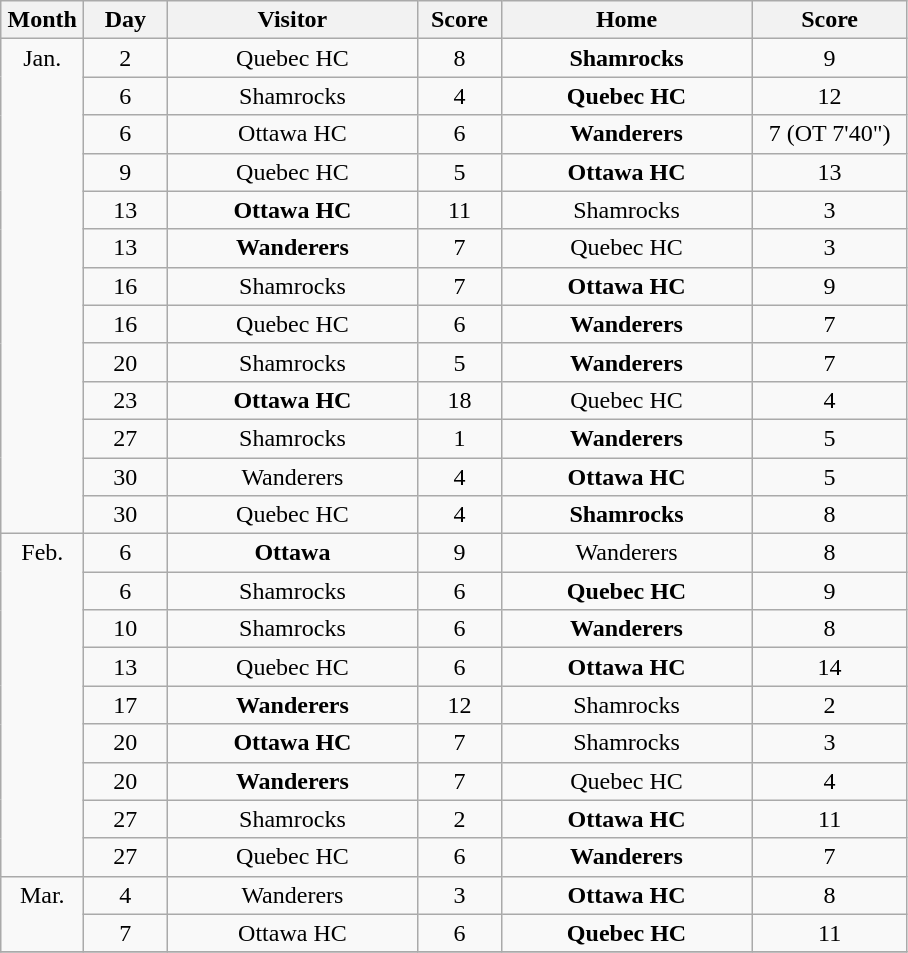<table class="wikitable" style="text-align:center;">
<tr>
<th style="width:3em">Month</th>
<th style="width:3em">Day</th>
<th style="width:10em">Visitor</th>
<th style="width:3em">Score</th>
<th style="width:10em">Home</th>
<th style="width:6em">Score</th>
</tr>
<tr>
<td rowspan=13 valign=top>Jan.</td>
<td>2</td>
<td>Quebec HC</td>
<td>8</td>
<td><strong>Shamrocks</strong></td>
<td>9</td>
</tr>
<tr>
<td>6</td>
<td>Shamrocks</td>
<td>4</td>
<td><strong>Quebec HC</strong></td>
<td>12</td>
</tr>
<tr>
<td>6</td>
<td>Ottawa HC</td>
<td>6</td>
<td><strong>Wanderers</strong></td>
<td>7 (OT 7'40")</td>
</tr>
<tr>
<td>9</td>
<td>Quebec HC</td>
<td>5</td>
<td><strong>Ottawa HC</strong></td>
<td>13</td>
</tr>
<tr>
<td>13</td>
<td><strong>Ottawa HC</strong></td>
<td>11</td>
<td>Shamrocks</td>
<td>3</td>
</tr>
<tr>
<td>13</td>
<td><strong>Wanderers</strong></td>
<td>7</td>
<td>Quebec HC</td>
<td>3</td>
</tr>
<tr>
<td>16</td>
<td>Shamrocks</td>
<td>7</td>
<td><strong>Ottawa HC</strong></td>
<td>9</td>
</tr>
<tr>
<td>16</td>
<td>Quebec HC</td>
<td>6</td>
<td><strong>Wanderers</strong></td>
<td>7</td>
</tr>
<tr>
<td>20</td>
<td>Shamrocks</td>
<td>5</td>
<td><strong>Wanderers</strong></td>
<td>7</td>
</tr>
<tr>
<td>23</td>
<td><strong>Ottawa HC</strong></td>
<td>18</td>
<td>Quebec HC</td>
<td>4</td>
</tr>
<tr>
<td>27</td>
<td>Shamrocks</td>
<td>1</td>
<td><strong>Wanderers</strong></td>
<td>5</td>
</tr>
<tr>
<td>30</td>
<td>Wanderers</td>
<td>4</td>
<td><strong>Ottawa HC</strong></td>
<td>5</td>
</tr>
<tr>
<td>30</td>
<td>Quebec HC</td>
<td>4</td>
<td><strong>Shamrocks</strong></td>
<td>8</td>
</tr>
<tr>
<td rowspan=9 valign=top>Feb.</td>
<td>6</td>
<td><strong>Ottawa</strong></td>
<td>9</td>
<td>Wanderers</td>
<td>8</td>
</tr>
<tr>
<td>6</td>
<td>Shamrocks</td>
<td>6</td>
<td><strong>Quebec HC</strong></td>
<td>9</td>
</tr>
<tr>
<td>10</td>
<td>Shamrocks</td>
<td>6</td>
<td><strong>Wanderers</strong></td>
<td>8</td>
</tr>
<tr>
<td>13</td>
<td>Quebec HC</td>
<td>6</td>
<td><strong>Ottawa HC</strong></td>
<td>14</td>
</tr>
<tr>
<td>17</td>
<td><strong>Wanderers</strong></td>
<td>12</td>
<td>Shamrocks</td>
<td>2</td>
</tr>
<tr>
<td>20</td>
<td><strong>Ottawa HC</strong></td>
<td>7</td>
<td>Shamrocks</td>
<td>3</td>
</tr>
<tr>
<td>20</td>
<td><strong>Wanderers</strong></td>
<td>7</td>
<td>Quebec HC</td>
<td>4</td>
</tr>
<tr>
<td>27</td>
<td>Shamrocks</td>
<td>2</td>
<td><strong>Ottawa HC</strong></td>
<td>11</td>
</tr>
<tr>
<td>27</td>
<td>Quebec HC</td>
<td>6</td>
<td><strong>Wanderers</strong></td>
<td>7</td>
</tr>
<tr>
<td rowspan=2  valign=top>Mar.</td>
<td>4</td>
<td>Wanderers</td>
<td>3</td>
<td><strong>Ottawa HC</strong></td>
<td>8</td>
</tr>
<tr>
<td>7</td>
<td>Ottawa HC</td>
<td>6</td>
<td><strong>Quebec HC</strong></td>
<td>11</td>
</tr>
<tr>
</tr>
</table>
